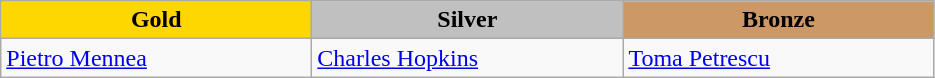<table class="wikitable" style="text-align:left">
<tr align="center">
<td width=200 bgcolor=gold><strong>Gold</strong></td>
<td width=200 bgcolor=silver><strong>Silver</strong></td>
<td width=200 bgcolor=CC9966><strong>Bronze</strong></td>
</tr>
<tr>
<td><a href='#'>Pietro Mennea</a><br><em></em></td>
<td><a href='#'>Charles Hopkins</a><br><em></em></td>
<td><a href='#'>Toma Petrescu</a><br><em></em></td>
</tr>
</table>
